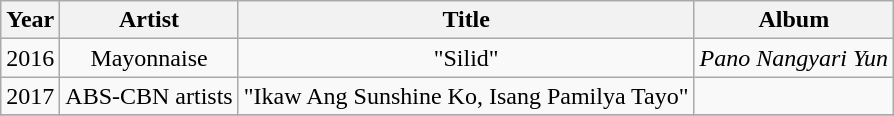<table class="wikitable plainrowheaders" style="text-align:center;">
<tr>
<th>Year</th>
<th>Artist</th>
<th>Title</th>
<th>Album</th>
</tr>
<tr>
<td>2016</td>
<td>Mayonnaise</td>
<td>"Silid"</td>
<td><em>Pano Nangyari Yun</em></td>
</tr>
<tr>
<td>2017</td>
<td>ABS-CBN artists</td>
<td>"Ikaw Ang Sunshine Ko, Isang Pamilya Tayo"</td>
<td></td>
</tr>
<tr>
</tr>
</table>
